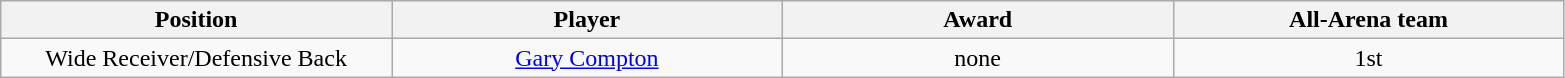<table class="wikitable sortable">
<tr>
<th bgcolor="#DDDDFF" width="20%">Position</th>
<th bgcolor="#DDDDFF" width="20%">Player</th>
<th bgcolor="#DDDDFF" width="20%">Award</th>
<th bgcolor="#DDDDFF" width="20%">All-Arena team</th>
</tr>
<tr align="center">
<td>Wide Receiver/Defensive Back</td>
<td><a href='#'>Gary Compton</a></td>
<td>none</td>
<td>1st</td>
</tr>
</table>
